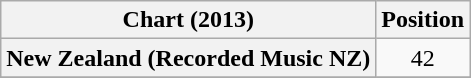<table class="wikitable sortable plainrowheaders" style="text-align:center">
<tr>
<th scope="col">Chart (2013)</th>
<th scope="col">Position</th>
</tr>
<tr>
<th scope="row">New Zealand (Recorded Music NZ)</th>
<td>42</td>
</tr>
<tr>
</tr>
</table>
